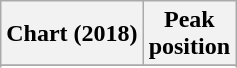<table class="wikitable sortable plainrowheaders" style="text-align:center">
<tr>
<th scope="col">Chart (2018)</th>
<th scope="col">Peak<br> position</th>
</tr>
<tr>
</tr>
<tr>
</tr>
<tr>
</tr>
<tr>
</tr>
</table>
